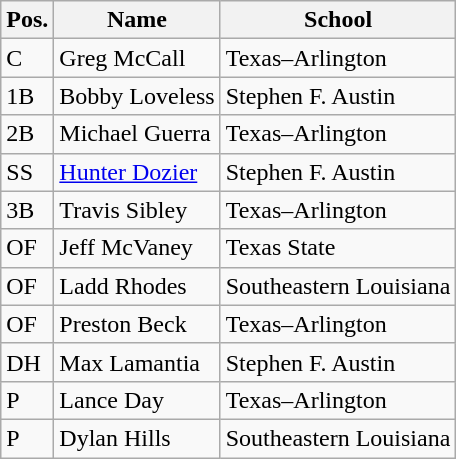<table class=wikitable>
<tr>
<th>Pos.</th>
<th>Name</th>
<th>School</th>
</tr>
<tr>
<td>C</td>
<td>Greg McCall</td>
<td>Texas–Arlington</td>
</tr>
<tr>
<td>1B</td>
<td>Bobby Loveless</td>
<td>Stephen F. Austin</td>
</tr>
<tr>
<td>2B</td>
<td>Michael Guerra</td>
<td>Texas–Arlington</td>
</tr>
<tr>
<td>SS</td>
<td><a href='#'>Hunter Dozier</a></td>
<td>Stephen F. Austin</td>
</tr>
<tr>
<td>3B</td>
<td>Travis Sibley</td>
<td>Texas–Arlington</td>
</tr>
<tr>
<td>OF</td>
<td>Jeff McVaney</td>
<td>Texas State</td>
</tr>
<tr>
<td>OF</td>
<td>Ladd Rhodes</td>
<td>Southeastern Louisiana</td>
</tr>
<tr>
<td>OF</td>
<td>Preston Beck</td>
<td>Texas–Arlington</td>
</tr>
<tr>
<td>DH</td>
<td>Max Lamantia</td>
<td>Stephen F. Austin</td>
</tr>
<tr>
<td>P</td>
<td>Lance Day</td>
<td>Texas–Arlington</td>
</tr>
<tr>
<td>P</td>
<td>Dylan Hills</td>
<td>Southeastern Louisiana</td>
</tr>
</table>
